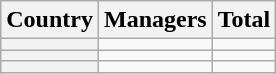<table class="sortable wikitable plainrowheaders">
<tr>
<th scope="col">Country</th>
<th scope="col">Managers</th>
<th scope="col">Total</th>
</tr>
<tr>
<th scope="row"></th>
<td align="center"></td>
<td align="center"></td>
</tr>
<tr>
<th scope="row"></th>
<td align="center"></td>
<td align="center"></td>
</tr>
<tr>
<th scope="row"></th>
<td align="center"></td>
<td align="center"></td>
</tr>
</table>
